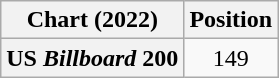<table class="wikitable plainrowheaders" style="text-align:center">
<tr>
<th scope="col">Chart (2022)</th>
<th scope="col">Position</th>
</tr>
<tr>
<th scope="row">US <em>Billboard</em> 200</th>
<td>149</td>
</tr>
</table>
